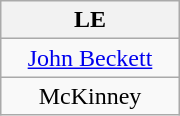<table class="wikitable" width="120px">
<tr>
<th>LE</th>
</tr>
<tr>
<td align="center"><a href='#'>John Beckett</a></td>
</tr>
<tr>
<td align="center">McKinney</td>
</tr>
</table>
